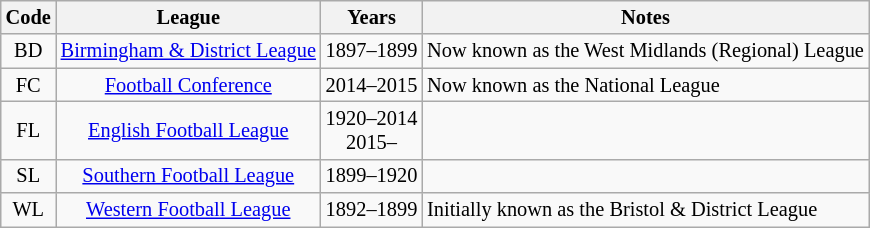<table class="wikitable" style="text-align:center; font-size:85%;">
<tr>
<th>Code</th>
<th>League</th>
<th>Years</th>
<th>Notes</th>
</tr>
<tr>
<td>BD</td>
<td><a href='#'>Birmingham & District League</a></td>
<td>1897–1899</td>
<td style="text-align:left;">Now known as the West Midlands (Regional) League</td>
</tr>
<tr>
<td>FC</td>
<td><a href='#'>Football Conference</a></td>
<td>2014–2015</td>
<td style="text-align:left;">Now known as the National League</td>
</tr>
<tr>
<td>FL</td>
<td><a href='#'>English Football League</a></td>
<td>1920–2014<br>2015–</td>
<td></td>
</tr>
<tr>
<td>SL</td>
<td><a href='#'>Southern Football League</a></td>
<td>1899–1920</td>
<td></td>
</tr>
<tr>
<td>WL</td>
<td><a href='#'>Western Football League</a></td>
<td>1892–1899</td>
<td style="text-align:left;">Initially known as the Bristol & District League</td>
</tr>
</table>
